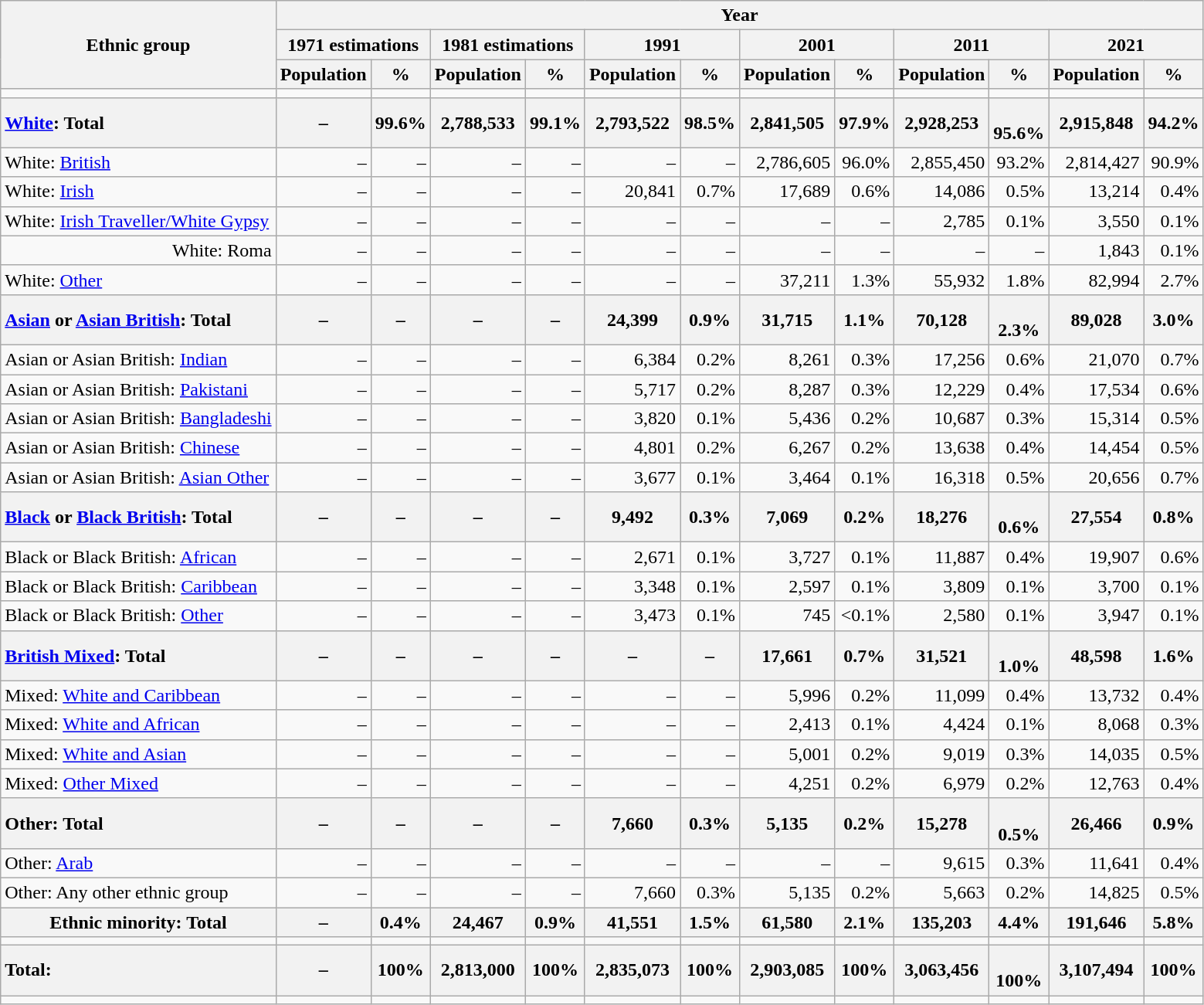<table class="wikitable sortable mw-collapsible" style="text-align:right">
<tr>
<th rowspan="3">Ethnic group</th>
<th colspan="12">Year</th>
</tr>
<tr>
<th colspan="2">1971 estimations</th>
<th colspan="2">1981 estimations</th>
<th colspan="2">1991</th>
<th colspan="2">2001</th>
<th colspan="2">2011</th>
<th colspan="2">2021</th>
</tr>
<tr>
<th>Population</th>
<th>%</th>
<th>Population</th>
<th>%</th>
<th>Population</th>
<th>%</th>
<th>Population</th>
<th>%</th>
<th>Population</th>
<th>%</th>
<th>Population</th>
<th>%</th>
</tr>
<tr>
<td></td>
<td></td>
<td></td>
<td></td>
<td></td>
<td></td>
<td></td>
<td></td>
<td></td>
<td></td>
<td></td>
<td></td>
<td></td>
</tr>
<tr>
<th style="text-align:left"><a href='#'>White</a>: Total</th>
<th>–</th>
<th>99.6%</th>
<th>2,788,533</th>
<th>99.1%</th>
<th>2,793,522</th>
<th>98.5%</th>
<th>2,841,505</th>
<th>97.9%</th>
<th>2,928,253</th>
<th><br>95.6%</th>
<th>2,915,848</th>
<th>94.2%</th>
</tr>
<tr>
<td style="text-align:left">White: <a href='#'>British</a></td>
<td>–</td>
<td>–</td>
<td>–</td>
<td>–</td>
<td>–</td>
<td>–</td>
<td>2,786,605</td>
<td>96.0%</td>
<td>2,855,450</td>
<td>93.2%</td>
<td>2,814,427</td>
<td>90.9%</td>
</tr>
<tr>
<td style="text-align:left">White: <a href='#'>Irish</a></td>
<td>–</td>
<td>–</td>
<td>–</td>
<td>–</td>
<td>20,841</td>
<td>0.7%</td>
<td>17,689</td>
<td>0.6%</td>
<td>14,086</td>
<td>0.5%</td>
<td>13,214</td>
<td>0.4%</td>
</tr>
<tr>
<td style="text-align:left">White: <a href='#'>Irish Traveller/White Gypsy</a></td>
<td>–</td>
<td>–</td>
<td>–</td>
<td>–</td>
<td>–</td>
<td>–</td>
<td>–</td>
<td>–</td>
<td>2,785</td>
<td>0.1%</td>
<td>3,550</td>
<td>0.1%</td>
</tr>
<tr>
<td>White: Roma</td>
<td>–</td>
<td>–</td>
<td>–</td>
<td>–</td>
<td>–</td>
<td>–</td>
<td>–</td>
<td>–</td>
<td>–</td>
<td>–</td>
<td>1,843</td>
<td>0.1%</td>
</tr>
<tr>
<td style="text-align:left">White: <a href='#'>Other</a></td>
<td>–</td>
<td>–</td>
<td>–</td>
<td>–</td>
<td>–</td>
<td>–</td>
<td>37,211</td>
<td>1.3%</td>
<td>55,932</td>
<td>1.8%</td>
<td>82,994</td>
<td>2.7%</td>
</tr>
<tr>
<th style="text-align:left"><a href='#'>Asian</a> or <a href='#'>Asian British</a>: Total</th>
<th>–</th>
<th>–</th>
<th>–</th>
<th>–</th>
<th>24,399</th>
<th>0.9%</th>
<th>31,715</th>
<th>1.1%</th>
<th>70,128</th>
<th><br>2.3%</th>
<th>89,028</th>
<th>3.0%</th>
</tr>
<tr>
<td style="text-align:left">Asian or Asian British: <a href='#'>Indian</a></td>
<td>–</td>
<td>–</td>
<td>–</td>
<td>–</td>
<td>6,384</td>
<td>0.2%</td>
<td>8,261</td>
<td>0.3%</td>
<td>17,256</td>
<td>0.6%</td>
<td>21,070</td>
<td>0.7%</td>
</tr>
<tr>
<td style="text-align:left">Asian or Asian British: <a href='#'>Pakistani</a></td>
<td>–</td>
<td>–</td>
<td>–</td>
<td>–</td>
<td>5,717</td>
<td>0.2%</td>
<td>8,287</td>
<td>0.3%</td>
<td>12,229</td>
<td>0.4%</td>
<td>17,534</td>
<td>0.6%</td>
</tr>
<tr>
<td style="text-align:left">Asian or Asian British: <a href='#'>Bangladeshi</a></td>
<td>–</td>
<td>–</td>
<td>–</td>
<td>–</td>
<td>3,820</td>
<td>0.1%</td>
<td>5,436</td>
<td>0.2%</td>
<td>10,687</td>
<td>0.3%</td>
<td>15,314</td>
<td>0.5%</td>
</tr>
<tr>
<td style="text-align:left">Asian or Asian British: <a href='#'>Chinese</a></td>
<td>–</td>
<td>–</td>
<td>–</td>
<td>–</td>
<td>4,801</td>
<td>0.2%</td>
<td>6,267</td>
<td>0.2%</td>
<td>13,638</td>
<td>0.4%</td>
<td>14,454</td>
<td>0.5%</td>
</tr>
<tr>
<td style="text-align:left">Asian or Asian British: <a href='#'>Asian Other</a></td>
<td>–</td>
<td>–</td>
<td>–</td>
<td>–</td>
<td>3,677</td>
<td>0.1%</td>
<td>3,464</td>
<td>0.1%</td>
<td>16,318</td>
<td>0.5%</td>
<td>20,656</td>
<td>0.7%</td>
</tr>
<tr>
<th style="text-align:left"><a href='#'>Black</a> or <a href='#'>Black British</a>: Total</th>
<th>–</th>
<th>–</th>
<th>–</th>
<th>–</th>
<th>9,492</th>
<th>0.3%</th>
<th>7,069</th>
<th>0.2%</th>
<th>18,276</th>
<th><br>0.6%</th>
<th>27,554</th>
<th>0.8%</th>
</tr>
<tr>
<td style="text-align:left">Black or Black British: <a href='#'>African</a></td>
<td>–</td>
<td>–</td>
<td>–</td>
<td>–</td>
<td>2,671</td>
<td>0.1%</td>
<td>3,727</td>
<td>0.1%</td>
<td>11,887</td>
<td>0.4%</td>
<td>19,907</td>
<td>0.6%</td>
</tr>
<tr>
<td style="text-align:left">Black or Black British: <a href='#'>Caribbean</a></td>
<td>–</td>
<td>–</td>
<td>–</td>
<td>–</td>
<td>3,348</td>
<td>0.1%</td>
<td>2,597</td>
<td>0.1%</td>
<td>3,809</td>
<td>0.1%</td>
<td>3,700</td>
<td>0.1%</td>
</tr>
<tr>
<td style="text-align:left">Black or Black British: <a href='#'>Other</a></td>
<td>–</td>
<td>–</td>
<td>–</td>
<td>–</td>
<td>3,473</td>
<td>0.1%</td>
<td>745</td>
<td><0.1%</td>
<td>2,580</td>
<td>0.1%</td>
<td>3,947</td>
<td>0.1%</td>
</tr>
<tr>
<th style="text-align:left"><a href='#'>British Mixed</a>: Total</th>
<th>–</th>
<th>–</th>
<th>–</th>
<th>–</th>
<th>–</th>
<th>–</th>
<th>17,661</th>
<th>0.7%</th>
<th>31,521</th>
<th><br>1.0%</th>
<th>48,598</th>
<th>1.6%</th>
</tr>
<tr>
<td style="text-align:left">Mixed: <a href='#'>White and Caribbean</a></td>
<td>–</td>
<td>–</td>
<td>–</td>
<td>–</td>
<td>–</td>
<td>–</td>
<td>5,996</td>
<td>0.2%</td>
<td>11,099</td>
<td>0.4%</td>
<td>13,732</td>
<td>0.4%</td>
</tr>
<tr>
<td style="text-align:left">Mixed: <a href='#'>White and African</a></td>
<td>–</td>
<td>–</td>
<td>–</td>
<td>–</td>
<td>–</td>
<td>–</td>
<td>2,413</td>
<td>0.1%</td>
<td>4,424</td>
<td>0.1%</td>
<td>8,068</td>
<td>0.3%</td>
</tr>
<tr>
<td style="text-align:left">Mixed: <a href='#'>White and Asian</a></td>
<td>–</td>
<td>–</td>
<td>–</td>
<td>–</td>
<td>–</td>
<td>–</td>
<td>5,001</td>
<td>0.2%</td>
<td>9,019</td>
<td>0.3%</td>
<td>14,035</td>
<td>0.5%</td>
</tr>
<tr>
<td style="text-align:left">Mixed: <a href='#'>Other Mixed</a></td>
<td>–</td>
<td>–</td>
<td>–</td>
<td>–</td>
<td>–</td>
<td>–</td>
<td>4,251</td>
<td>0.2%</td>
<td>6,979</td>
<td>0.2%</td>
<td>12,763</td>
<td>0.4%</td>
</tr>
<tr>
<th style="text-align:left">Other: Total</th>
<th>–</th>
<th>–</th>
<th>–</th>
<th>–</th>
<th>7,660</th>
<th>0.3%</th>
<th>5,135</th>
<th>0.2%</th>
<th>15,278</th>
<th><br>0.5%</th>
<th>26,466</th>
<th>0.9%</th>
</tr>
<tr>
<td style="text-align:left">Other: <a href='#'>Arab</a></td>
<td>–</td>
<td>–</td>
<td>–</td>
<td>–</td>
<td>–</td>
<td>–</td>
<td>–</td>
<td>–</td>
<td>9,615</td>
<td>0.3%</td>
<td>11,641</td>
<td>0.4%</td>
</tr>
<tr>
<td style="text-align:left">Other: Any other ethnic group</td>
<td>–</td>
<td>–</td>
<td>–</td>
<td>–</td>
<td>7,660</td>
<td>0.3%</td>
<td>5,135</td>
<td>0.2%</td>
<td>5,663</td>
<td>0.2%</td>
<td>14,825</td>
<td>0.5%</td>
</tr>
<tr>
<th>Ethnic minority: Total</th>
<th>–</th>
<th>0.4%</th>
<th>24,467</th>
<th>0.9%</th>
<th>41,551</th>
<th>1.5%</th>
<th>61,580</th>
<th>2.1%</th>
<th>135,203</th>
<th>4.4%</th>
<th>191,646</th>
<th>5.8%</th>
</tr>
<tr>
<td></td>
<td></td>
<td></td>
<td></td>
<td></td>
<td></td>
<td></td>
<td></td>
<td></td>
<td></td>
<td></td>
<td></td>
<td></td>
</tr>
<tr>
<th style="text-align:left">Total:</th>
<th>–</th>
<th>100%</th>
<th>2,813,000</th>
<th>100%</th>
<th>2,835,073</th>
<th>100%</th>
<th>2,903,085</th>
<th>100%</th>
<th>3,063,456</th>
<th><br>100%</th>
<th>3,107,494</th>
<th>100%</th>
</tr>
<tr>
<td></td>
<td></td>
<td></td>
<td></td>
<td></td>
<td></td>
<td></td>
<td></td>
<td></td>
<td></td>
<td></td>
<td></td>
<td></td>
</tr>
</table>
